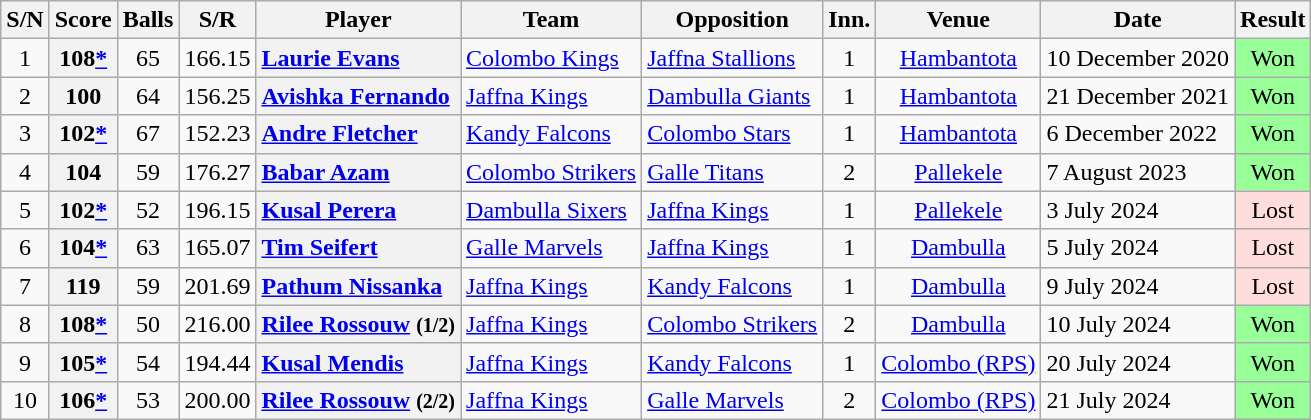<table class="wikitable" style="text-align:center;">
<tr>
<th>S/N</th>
<th>Score</th>
<th>Balls</th>
<th>S/R</th>
<th>Player</th>
<th>Team</th>
<th>Opposition</th>
<th>Inn.</th>
<th>Venue</th>
<th>Date</th>
<th>Result</th>
</tr>
<tr>
<td>1</td>
<th>108<a href='#'>*</a></th>
<td>65</td>
<td>166.15</td>
<th style="text-align:left;"> <a href='#'>Laurie Evans</a></th>
<td style="text-align:left;"><a href='#'>Colombo Kings</a></td>
<td style="text-align:left;"><a href='#'>Jaffna Stallions</a></td>
<td>1</td>
<td><a href='#'>Hambantota</a></td>
<td style="text-align:left;">10 December 2020</td>
<td style="background:#99ff99;">Won</td>
</tr>
<tr>
<td>2</td>
<th>100</th>
<td>64</td>
<td>156.25</td>
<th style="text-align:left;"> <a href='#'>Avishka Fernando</a></th>
<td style="text-align:left;"><a href='#'>Jaffna Kings</a></td>
<td style="text-align:left;"><a href='#'>Dambulla Giants</a></td>
<td>1</td>
<td><a href='#'>Hambantota</a></td>
<td style="text-align:left;">21 December 2021</td>
<td style="background:#99ff99;">Won</td>
</tr>
<tr>
<td>3</td>
<th>102<a href='#'>*</a></th>
<td>67</td>
<td>152.23</td>
<th style="text-align:left;"> <a href='#'>Andre Fletcher</a></th>
<td style="text-align:left;"><a href='#'>Kandy Falcons</a></td>
<td style="text-align:left;"><a href='#'>Colombo Stars</a></td>
<td>1</td>
<td><a href='#'>Hambantota</a></td>
<td style="text-align:left;">6 December 2022</td>
<td style="background:#99ff99;">Won</td>
</tr>
<tr>
<td>4</td>
<th>104</th>
<td>59</td>
<td>176.27</td>
<th style="text-align:left;"> <a href='#'>Babar Azam</a></th>
<td style="text-align:left;"><a href='#'>Colombo Strikers</a></td>
<td style="text-align:left;"><a href='#'>Galle Titans</a></td>
<td>2</td>
<td><a href='#'>Pallekele</a></td>
<td style="text-align:left;">7 August 2023</td>
<td style="background:#99ff99;">Won</td>
</tr>
<tr>
<td>5</td>
<th>102<a href='#'>*</a></th>
<td>52</td>
<td>196.15</td>
<th style="text-align:left;"> <a href='#'>Kusal Perera</a></th>
<td style="text-align:left;"><a href='#'>Dambulla Sixers</a></td>
<td style="text-align:left;"><a href='#'>Jaffna Kings</a></td>
<td>1</td>
<td><a href='#'>Pallekele</a></td>
<td style="text-align:left;">3 July 2024</td>
<td style="background:#fdd;">Lost</td>
</tr>
<tr>
<td>6</td>
<th>104<a href='#'>*</a></th>
<td>63</td>
<td>165.07</td>
<th style="text-align:left;"> <a href='#'>Tim Seifert</a></th>
<td style="text-align:left;"><a href='#'>Galle Marvels</a></td>
<td style="text-align:left;"><a href='#'>Jaffna Kings</a></td>
<td>1</td>
<td><a href='#'>Dambulla</a></td>
<td style="text-align:left;">5 July 2024</td>
<td style="background:#fdd">Lost</td>
</tr>
<tr>
<td>7</td>
<th>119</th>
<td>59</td>
<td>201.69</td>
<th style="text-align:left;"> <a href='#'>Pathum Nissanka</a></th>
<td style="text-align:left;"><a href='#'>Jaffna Kings</a></td>
<td style="text-align:left;"><a href='#'>Kandy Falcons</a></td>
<td>1</td>
<td><a href='#'>Dambulla</a></td>
<td style="text-align:left;">9 July 2024</td>
<td style="background:#fdd;">Lost</td>
</tr>
<tr>
<td>8</td>
<th>108<a href='#'>*</a></th>
<td>50</td>
<td>216.00</td>
<th style="text-align:left;"> <a href='#'>Rilee Rossouw</a> <small>(1/2)</small></th>
<td style="text-align:left;"><a href='#'>Jaffna Kings</a></td>
<td style="text-align:left;"><a href='#'>Colombo Strikers</a></td>
<td>2</td>
<td><a href='#'>Dambulla</a></td>
<td style="text-align:left;">10 July 2024</td>
<td style="background:#99ff99;">Won</td>
</tr>
<tr>
<td>9</td>
<th>105<a href='#'>*</a></th>
<td>54</td>
<td>194.44</td>
<th style="text-align:left;"> <a href='#'>Kusal Mendis</a></th>
<td style="text-align:left;"><a href='#'>Jaffna Kings</a></td>
<td style="text-align:left;"><a href='#'>Kandy Falcons</a></td>
<td>1</td>
<td><a href='#'>Colombo (RPS)</a></td>
<td style="text-align:left;">20 July 2024</td>
<td style="background:#99ff99;">Won</td>
</tr>
<tr>
<td>10</td>
<th>106<a href='#'>*</a></th>
<td>53</td>
<td>200.00</td>
<th style="text-align:left;"> <a href='#'>Rilee Rossouw</a> <small>(2/2)</small></th>
<td style="text-align:left;"><a href='#'>Jaffna Kings</a></td>
<td style="text-align:left;"><a href='#'>Galle Marvels</a></td>
<td>2</td>
<td><a href='#'>Colombo (RPS)</a></td>
<td style="text-align:left;">21 July 2024</td>
<td style="background:#99ff99;">Won</td>
</tr>
</table>
